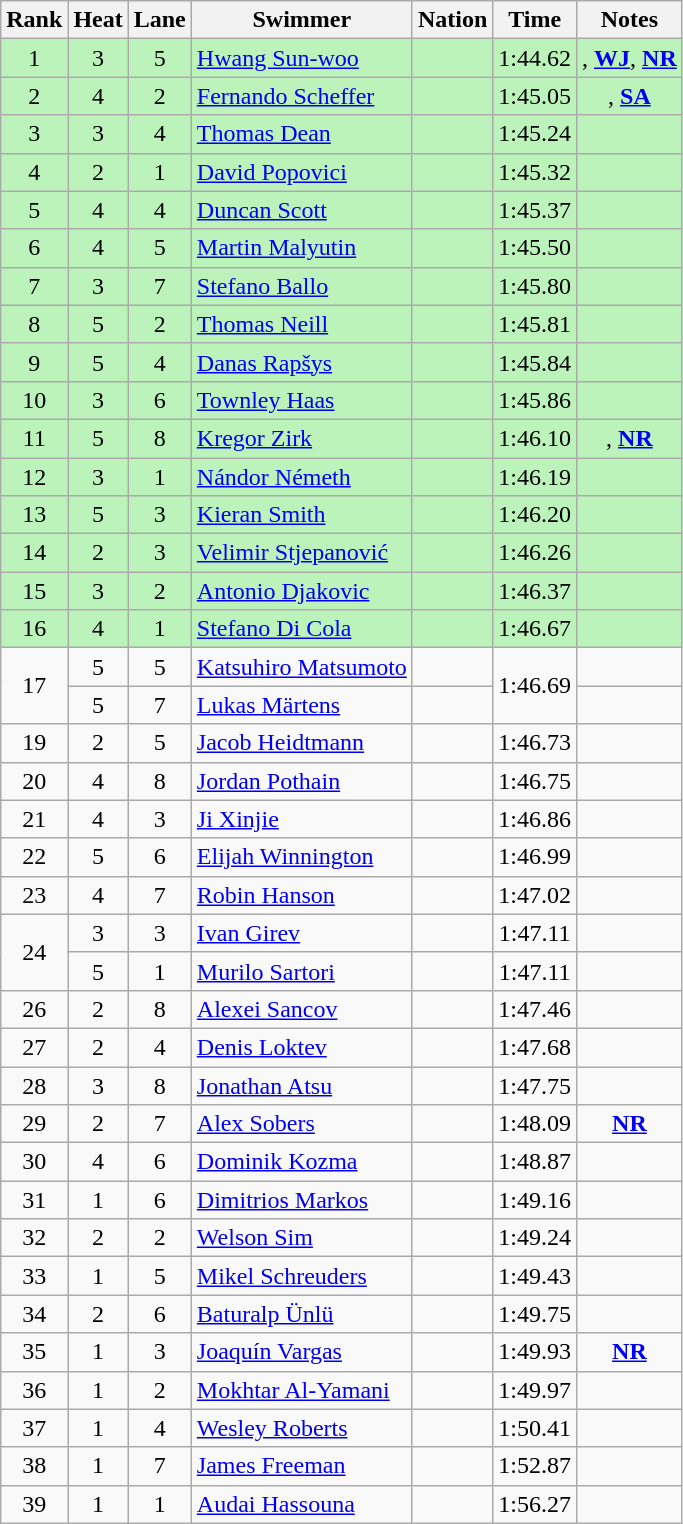<table class="wikitable sortable" style="text-align:center">
<tr>
<th>Rank</th>
<th>Heat</th>
<th>Lane</th>
<th>Swimmer</th>
<th>Nation</th>
<th>Time</th>
<th>Notes</th>
</tr>
<tr bgcolor=bbf3bb>
<td>1</td>
<td>3</td>
<td>5</td>
<td align=left><a href='#'>Hwang Sun-woo</a></td>
<td align=left></td>
<td>1:44.62</td>
<td>, <strong><a href='#'>WJ</a></strong>, <strong><a href='#'>NR</a></strong></td>
</tr>
<tr bgcolor=bbf3bb>
<td>2</td>
<td>4</td>
<td>2</td>
<td align=left><a href='#'>Fernando Scheffer</a></td>
<td align=left></td>
<td>1:45.05</td>
<td>, <strong><a href='#'>SA</a></strong></td>
</tr>
<tr bgcolor=bbf3bb>
<td>3</td>
<td>3</td>
<td>4</td>
<td align=left><a href='#'>Thomas Dean</a></td>
<td align=left></td>
<td>1:45.24</td>
<td></td>
</tr>
<tr bgcolor=bbf3bb>
<td>4</td>
<td>2</td>
<td>1</td>
<td align=left><a href='#'>David Popovici</a></td>
<td align=left></td>
<td>1:45.32</td>
<td></td>
</tr>
<tr bgcolor=bbf3bb>
<td>5</td>
<td>4</td>
<td>4</td>
<td align=left><a href='#'>Duncan Scott</a></td>
<td align=left></td>
<td>1:45.37</td>
<td></td>
</tr>
<tr bgcolor=bbf3bb>
<td>6</td>
<td>4</td>
<td>5</td>
<td align=left><a href='#'>Martin Malyutin</a></td>
<td align=left></td>
<td>1:45.50</td>
<td></td>
</tr>
<tr bgcolor=bbf3bb>
<td>7</td>
<td>3</td>
<td>7</td>
<td align=left><a href='#'>Stefano Ballo</a></td>
<td align=left></td>
<td>1:45.80</td>
<td></td>
</tr>
<tr bgcolor=bbf3bb>
<td>8</td>
<td>5</td>
<td>2</td>
<td align=left><a href='#'>Thomas Neill</a></td>
<td align=left></td>
<td>1:45.81</td>
<td></td>
</tr>
<tr bgcolor=bbf3bb>
<td>9</td>
<td>5</td>
<td>4</td>
<td align=left><a href='#'>Danas Rapšys</a></td>
<td align=left></td>
<td>1:45.84</td>
<td></td>
</tr>
<tr bgcolor=bbf3bb>
<td>10</td>
<td>3</td>
<td>6</td>
<td align=left><a href='#'>Townley Haas</a></td>
<td align=left></td>
<td>1:45.86</td>
<td></td>
</tr>
<tr bgcolor=bbf3bb>
<td>11</td>
<td>5</td>
<td>8</td>
<td align=left><a href='#'>Kregor Zirk</a></td>
<td align=left></td>
<td>1:46.10</td>
<td>, <strong><a href='#'>NR</a></strong></td>
</tr>
<tr bgcolor=bbf3bb>
<td>12</td>
<td>3</td>
<td>1</td>
<td align=left><a href='#'>Nándor Németh</a></td>
<td align=left></td>
<td>1:46.19</td>
<td></td>
</tr>
<tr bgcolor=bbf3bb>
<td>13</td>
<td>5</td>
<td>3</td>
<td align=left><a href='#'>Kieran Smith</a></td>
<td align=left></td>
<td>1:46.20</td>
<td></td>
</tr>
<tr bgcolor=bbf3bb>
<td>14</td>
<td>2</td>
<td>3</td>
<td align=left><a href='#'>Velimir Stjepanović</a></td>
<td align=left></td>
<td>1:46.26</td>
<td></td>
</tr>
<tr bgcolor=bbf3bb>
<td>15</td>
<td>3</td>
<td>2</td>
<td align=left><a href='#'>Antonio Djakovic</a></td>
<td align=left></td>
<td>1:46.37</td>
<td></td>
</tr>
<tr bgcolor=bbf3bb>
<td>16</td>
<td>4</td>
<td>1</td>
<td align=left><a href='#'>Stefano Di Cola</a></td>
<td align=left></td>
<td>1:46.67</td>
<td></td>
</tr>
<tr>
<td rowspan=2>17</td>
<td>5</td>
<td>5</td>
<td align=left><a href='#'>Katsuhiro Matsumoto</a></td>
<td align=left></td>
<td rowspan=2>1:46.69</td>
<td></td>
</tr>
<tr>
<td>5</td>
<td>7</td>
<td align=left><a href='#'>Lukas Märtens</a></td>
<td align=left></td>
<td></td>
</tr>
<tr>
<td>19</td>
<td>2</td>
<td>5</td>
<td align=left><a href='#'>Jacob Heidtmann</a></td>
<td align=left></td>
<td>1:46.73</td>
<td></td>
</tr>
<tr>
<td>20</td>
<td>4</td>
<td>8</td>
<td align=left><a href='#'>Jordan Pothain</a></td>
<td align=left></td>
<td>1:46.75</td>
<td></td>
</tr>
<tr>
<td>21</td>
<td>4</td>
<td>3</td>
<td align=left><a href='#'>Ji Xinjie</a></td>
<td align=left></td>
<td>1:46.86</td>
<td></td>
</tr>
<tr>
<td>22</td>
<td>5</td>
<td>6</td>
<td align=left><a href='#'>Elijah Winnington</a></td>
<td align=left></td>
<td>1:46.99</td>
<td></td>
</tr>
<tr>
<td>23</td>
<td>4</td>
<td>7</td>
<td align=left><a href='#'>Robin Hanson</a></td>
<td align=left></td>
<td>1:47.02</td>
<td></td>
</tr>
<tr>
<td rowspan=2>24</td>
<td>3</td>
<td>3</td>
<td align=left><a href='#'>Ivan Girev</a></td>
<td align=left></td>
<td>1:47.11</td>
<td></td>
</tr>
<tr>
<td>5</td>
<td>1</td>
<td align=left><a href='#'>Murilo Sartori</a></td>
<td align=left></td>
<td>1:47.11</td>
<td></td>
</tr>
<tr>
<td>26</td>
<td>2</td>
<td>8</td>
<td align=left><a href='#'>Alexei Sancov</a></td>
<td align=left></td>
<td>1:47.46</td>
<td></td>
</tr>
<tr>
<td>27</td>
<td>2</td>
<td>4</td>
<td align=left><a href='#'>Denis Loktev</a></td>
<td align=left></td>
<td>1:47.68</td>
<td></td>
</tr>
<tr>
<td>28</td>
<td>3</td>
<td>8</td>
<td align=left><a href='#'>Jonathan Atsu</a></td>
<td align=left></td>
<td>1:47.75</td>
<td></td>
</tr>
<tr>
<td>29</td>
<td>2</td>
<td>7</td>
<td align=left><a href='#'>Alex Sobers</a></td>
<td align=left></td>
<td>1:48.09</td>
<td><strong><a href='#'>NR</a></strong></td>
</tr>
<tr>
<td>30</td>
<td>4</td>
<td>6</td>
<td align=left><a href='#'>Dominik Kozma</a></td>
<td align=left></td>
<td>1:48.87</td>
<td></td>
</tr>
<tr>
<td>31</td>
<td>1</td>
<td>6</td>
<td align=left><a href='#'>Dimitrios Markos</a></td>
<td align=left></td>
<td>1:49.16</td>
<td></td>
</tr>
<tr>
<td>32</td>
<td>2</td>
<td>2</td>
<td align=left><a href='#'>Welson Sim</a></td>
<td align=left></td>
<td>1:49.24</td>
<td></td>
</tr>
<tr>
<td>33</td>
<td>1</td>
<td>5</td>
<td align=left><a href='#'>Mikel Schreuders</a></td>
<td align=left></td>
<td>1:49.43</td>
<td></td>
</tr>
<tr>
<td>34</td>
<td>2</td>
<td>6</td>
<td align=left><a href='#'>Baturalp Ünlü</a></td>
<td align=left></td>
<td>1:49.75</td>
<td></td>
</tr>
<tr>
<td>35</td>
<td>1</td>
<td>3</td>
<td align=left><a href='#'>Joaquín Vargas</a></td>
<td align=left></td>
<td>1:49.93</td>
<td><strong><a href='#'>NR</a></strong></td>
</tr>
<tr>
<td>36</td>
<td>1</td>
<td>2</td>
<td align=left><a href='#'>Mokhtar Al-Yamani</a></td>
<td align=left></td>
<td>1:49.97</td>
<td></td>
</tr>
<tr>
<td>37</td>
<td>1</td>
<td>4</td>
<td align=left><a href='#'>Wesley Roberts</a></td>
<td align=left></td>
<td>1:50.41</td>
<td></td>
</tr>
<tr>
<td>38</td>
<td>1</td>
<td>7</td>
<td align=left><a href='#'>James Freeman</a></td>
<td align=left></td>
<td>1:52.87</td>
<td></td>
</tr>
<tr>
<td>39</td>
<td>1</td>
<td>1</td>
<td align=left><a href='#'>Audai Hassouna</a></td>
<td align=left></td>
<td>1:56.27</td>
<td></td>
</tr>
</table>
